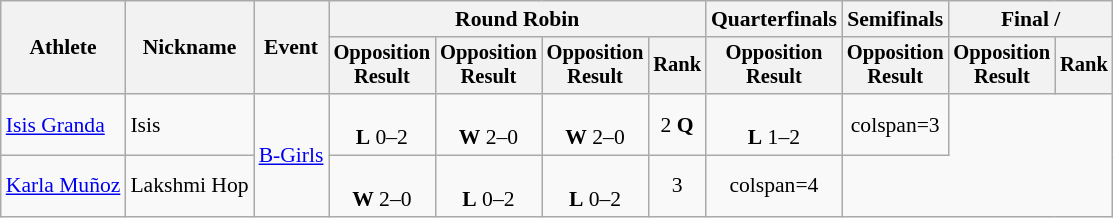<table class=wikitable style=font-size:90%;text-align:center>
<tr>
<th rowspan=2>Athlete</th>
<th rowspan=2>Nickname</th>
<th rowspan=2>Event</th>
<th colspan=4>Round Robin</th>
<th>Quarterfinals</th>
<th>Semifinals</th>
<th colspan=2>Final / </th>
</tr>
<tr style=font-size:95%>
<th>Opposition<br>Result</th>
<th>Opposition<br>Result</th>
<th>Opposition<br>Result</th>
<th>Rank</th>
<th>Opposition<br>Result</th>
<th>Opposition<br>Result</th>
<th>Opposition<br>Result</th>
<th>Rank</th>
</tr>
<tr align=center>
<td align=left><a href='#'>Isis Granda</a></td>
<td align=left>Isis</td>
<td align=left rowspan=2><a href='#'>B-Girls</a></td>
<td><br><strong>L</strong> 0–2</td>
<td><br><strong>W</strong> 2–0</td>
<td><br><strong>W</strong> 2–0</td>
<td>2 <strong>Q</strong></td>
<td><br><strong>L</strong> 1–2</td>
<td>colspan=3 </td>
</tr>
<tr align=center>
<td align=left><a href='#'>Karla Muñoz</a></td>
<td align=left>Lakshmi Hop</td>
<td><br><strong>W</strong> 2–0</td>
<td><br><strong>L</strong> 0–2</td>
<td><br><strong>L</strong> 0–2</td>
<td>3</td>
<td>colspan=4 </td>
</tr>
</table>
